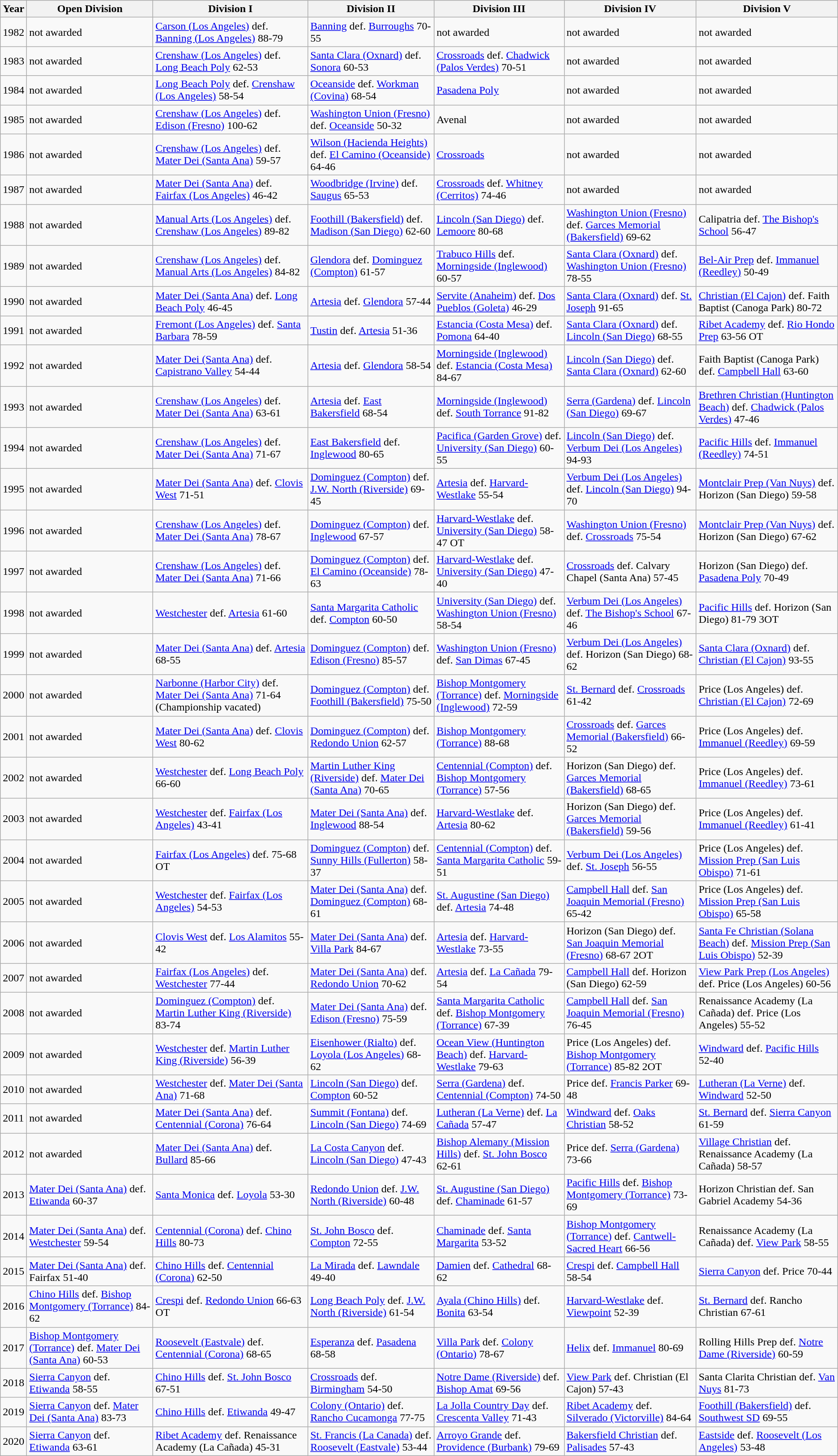<table class="wikitable sortable">
<tr>
<th>Year</th>
<th>Open Division</th>
<th>Division I</th>
<th>Division II</th>
<th>Division III</th>
<th>Division IV</th>
<th>Division V</th>
</tr>
<tr>
<td>1982</td>
<td>not awarded</td>
<td><a href='#'>Carson (Los Angeles)</a> def. <a href='#'>Banning (Los Angeles)</a> 88-79</td>
<td><a href='#'>Banning</a> def. <a href='#'>Burroughs</a> 70-55</td>
<td>not awarded</td>
<td>not awarded</td>
<td>not awarded</td>
</tr>
<tr>
<td>1983</td>
<td>not awarded</td>
<td><a href='#'>Crenshaw (Los Angeles)</a> def. <a href='#'>Long Beach Poly</a> 62-53</td>
<td><a href='#'>Santa Clara (Oxnard)</a> def. <a href='#'>Sonora</a> 60-53</td>
<td><a href='#'>Crossroads</a> def. <a href='#'>Chadwick (Palos Verdes)</a> 70-51</td>
<td>not awarded</td>
<td>not awarded</td>
</tr>
<tr>
<td>1984</td>
<td>not awarded</td>
<td><a href='#'>Long Beach Poly</a> def. <a href='#'>Crenshaw (Los Angeles)</a> 58-54</td>
<td><a href='#'>Oceanside</a> def. <a href='#'>Workman (Covina)</a> 68-54</td>
<td><a href='#'>Pasadena Poly</a></td>
<td>not awarded</td>
<td>not awarded</td>
</tr>
<tr>
<td>1985</td>
<td>not awarded</td>
<td><a href='#'>Crenshaw (Los Angeles)</a> def. <a href='#'>Edison (Fresno)</a> 100-62</td>
<td><a href='#'>Washington Union (Fresno)</a> def. <a href='#'>Oceanside</a> 50-32</td>
<td>Avenal</td>
<td>not awarded</td>
<td>not awarded</td>
</tr>
<tr>
<td>1986</td>
<td>not awarded</td>
<td><a href='#'>Crenshaw (Los Angeles)</a> def. <a href='#'>Mater Dei (Santa Ana)</a> 59-57</td>
<td><a href='#'>Wilson (Hacienda Heights)</a> def. <a href='#'>El Camino (Oceanside)</a> 64-46</td>
<td><a href='#'>Crossroads</a></td>
<td>not awarded</td>
<td>not awarded</td>
</tr>
<tr>
<td>1987</td>
<td>not awarded</td>
<td><a href='#'>Mater Dei (Santa Ana)</a> def. <a href='#'>Fairfax (Los Angeles)</a> 46-42</td>
<td><a href='#'>Woodbridge (Irvine)</a> def. <a href='#'>Saugus</a> 65-53</td>
<td><a href='#'>Crossroads</a> def. <a href='#'>Whitney (Cerritos)</a> 74-46</td>
<td>not awarded</td>
<td>not awarded</td>
</tr>
<tr>
<td>1988</td>
<td>not awarded</td>
<td><a href='#'>Manual Arts (Los Angeles)</a> def. <a href='#'>Crenshaw (Los Angeles)</a> 89-82</td>
<td><a href='#'>Foothill (Bakersfield)</a> def. <a href='#'>Madison (San Diego)</a> 62-60</td>
<td><a href='#'>Lincoln (San Diego)</a> def. <a href='#'>Lemoore</a> 80-68</td>
<td><a href='#'>Washington Union (Fresno)</a> def. <a href='#'>Garces Memorial (Bakersfield)</a> 69-62</td>
<td>Calipatria def. <a href='#'>The Bishop's School</a> 56-47</td>
</tr>
<tr>
<td>1989</td>
<td>not awarded</td>
<td><a href='#'>Crenshaw (Los Angeles)</a> def. <a href='#'>Manual Arts (Los Angeles)</a> 84-82</td>
<td><a href='#'>Glendora</a> def. <a href='#'>Dominguez (Compton)</a> 61-57</td>
<td><a href='#'>Trabuco Hills</a> def. <a href='#'>Morningside (Inglewood)</a> 60-57</td>
<td><a href='#'>Santa Clara (Oxnard)</a> def. <a href='#'>Washington Union (Fresno)</a> 78-55</td>
<td><a href='#'>Bel-Air Prep</a> def. <a href='#'>Immanuel (Reedley)</a> 50-49</td>
</tr>
<tr>
<td>1990</td>
<td>not awarded</td>
<td><a href='#'>Mater Dei (Santa Ana)</a> def. <a href='#'>Long Beach Poly</a> 46-45</td>
<td><a href='#'>Artesia</a> def. <a href='#'>Glendora</a> 57-44</td>
<td><a href='#'>Servite (Anaheim)</a> def. <a href='#'>Dos Pueblos (Goleta)</a> 46-29</td>
<td><a href='#'>Santa Clara (Oxnard)</a> def. <a href='#'>St. Joseph</a> 91-65</td>
<td><a href='#'>Christian (El Cajon)</a> def. Faith Baptist (Canoga Park) 80-72</td>
</tr>
<tr>
<td>1991</td>
<td>not awarded</td>
<td><a href='#'>Fremont (Los Angeles)</a> def. <a href='#'>Santa Barbara</a> 78-59</td>
<td><a href='#'>Tustin</a> def. <a href='#'>Artesia</a> 51-36</td>
<td><a href='#'>Estancia (Costa Mesa)</a> def. <a href='#'>Pomona</a> 64-40</td>
<td><a href='#'>Santa Clara (Oxnard)</a> def. <a href='#'>Lincoln (San Diego)</a> 68-55</td>
<td><a href='#'>Ribet Academy</a> def. <a href='#'>Rio Hondo Prep</a> 63-56 OT</td>
</tr>
<tr>
<td>1992</td>
<td>not awarded</td>
<td><a href='#'>Mater Dei (Santa Ana)</a> def. <a href='#'>Capistrano Valley</a> 54-44</td>
<td><a href='#'>Artesia</a> def. <a href='#'>Glendora</a> 58-54</td>
<td><a href='#'>Morningside (Inglewood)</a> def. <a href='#'>Estancia (Costa Mesa)</a> 84-67</td>
<td><a href='#'>Lincoln (San Diego)</a> def. <a href='#'>Santa Clara (Oxnard)</a> 62-60</td>
<td>Faith Baptist (Canoga Park) def. <a href='#'>Campbell Hall</a> 63-60</td>
</tr>
<tr>
<td>1993</td>
<td>not awarded</td>
<td><a href='#'>Crenshaw (Los Angeles)</a> def. <a href='#'>Mater Dei (Santa Ana)</a> 63-61</td>
<td><a href='#'>Artesia</a> def. <a href='#'>East Bakersfield</a> 68-54</td>
<td><a href='#'>Morningside (Inglewood)</a> def. <a href='#'>South Torrance</a> 91-82</td>
<td><a href='#'>Serra (Gardena)</a> def. <a href='#'>Lincoln (San Diego)</a> 69-67</td>
<td><a href='#'>Brethren Christian (Huntington Beach)</a> def. <a href='#'>Chadwick (Palos Verdes)</a> 47-46</td>
</tr>
<tr>
<td>1994</td>
<td>not awarded</td>
<td><a href='#'>Crenshaw (Los Angeles)</a> def. <a href='#'>Mater Dei (Santa Ana)</a> 71-67</td>
<td><a href='#'>East Bakersfield</a> def. <a href='#'>Inglewood</a> 80-65</td>
<td><a href='#'>Pacifica (Garden Grove)</a> def. <a href='#'>University (San Diego)</a> 60-55</td>
<td><a href='#'>Lincoln (San Diego)</a> def. <a href='#'>Verbum Dei (Los Angeles)</a> 94-93</td>
<td><a href='#'>Pacific Hills</a> def. <a href='#'>Immanuel (Reedley)</a> 74-51</td>
</tr>
<tr>
<td>1995</td>
<td>not awarded</td>
<td><a href='#'>Mater Dei (Santa Ana)</a> def. <a href='#'>Clovis West</a> 71-51</td>
<td><a href='#'>Dominguez (Compton)</a> def. <a href='#'>J.W. North (Riverside)</a> 69-45</td>
<td><a href='#'>Artesia</a> def. <a href='#'>Harvard-Westlake</a> 55-54</td>
<td><a href='#'>Verbum Dei (Los Angeles)</a> def. <a href='#'>Lincoln (San Diego)</a> 94-70</td>
<td><a href='#'>Montclair Prep (Van Nuys)</a> def. Horizon (San Diego) 59-58</td>
</tr>
<tr>
<td>1996</td>
<td>not awarded</td>
<td><a href='#'>Crenshaw (Los Angeles)</a> def. <a href='#'>Mater Dei (Santa Ana)</a> 78-67</td>
<td><a href='#'>Dominguez (Compton)</a> def. <a href='#'>Inglewood</a> 67-57</td>
<td><a href='#'>Harvard-Westlake</a> def. <a href='#'>University (San Diego)</a> 58-47 OT</td>
<td><a href='#'>Washington Union (Fresno)</a> def. <a href='#'>Crossroads</a> 75-54</td>
<td><a href='#'>Montclair Prep (Van Nuys)</a> def. Horizon (San Diego) 67-62</td>
</tr>
<tr>
<td>1997</td>
<td>not awarded</td>
<td><a href='#'>Crenshaw (Los Angeles)</a> def. <a href='#'>Mater Dei (Santa Ana)</a> 71-66</td>
<td><a href='#'>Dominguez (Compton)</a> def. <a href='#'>El Camino (Oceanside)</a> 78-63</td>
<td><a href='#'>Harvard-Westlake</a> def. <a href='#'>University (San Diego)</a> 47-40</td>
<td><a href='#'>Crossroads</a> def. Calvary Chapel (Santa Ana) 57-45</td>
<td>Horizon (San Diego) def. <a href='#'>Pasadena Poly</a> 70-49</td>
</tr>
<tr>
<td>1998</td>
<td>not awarded</td>
<td><a href='#'>Westchester</a> def. <a href='#'>Artesia</a> 61-60</td>
<td><a href='#'>Santa Margarita Catholic</a> def. <a href='#'>Compton</a> 60-50</td>
<td><a href='#'>University (San Diego)</a> def. <a href='#'>Washington Union (Fresno)</a> 58-54</td>
<td><a href='#'>Verbum Dei (Los Angeles)</a> def. <a href='#'>The Bishop's School</a> 67-46</td>
<td><a href='#'>Pacific Hills</a> def. Horizon (San Diego) 81-79 3OT</td>
</tr>
<tr>
<td>1999</td>
<td>not awarded</td>
<td><a href='#'>Mater Dei (Santa Ana)</a> def. <a href='#'>Artesia</a> 68-55</td>
<td><a href='#'>Dominguez (Compton)</a> def. <a href='#'>Edison (Fresno)</a> 85-57</td>
<td><a href='#'>Washington Union (Fresno)</a> def. <a href='#'>San Dimas</a> 67-45</td>
<td><a href='#'>Verbum Dei (Los Angeles)</a> def. Horizon (San Diego) 68-62</td>
<td><a href='#'>Santa Clara (Oxnard)</a> def. <a href='#'>Christian (El Cajon)</a> 93-55</td>
</tr>
<tr>
<td>2000</td>
<td>not awarded</td>
<td><a href='#'>Narbonne (Harbor City)</a> def. <a href='#'>Mater Dei (Santa Ana)</a> 71-64 (Championship vacated)</td>
<td><a href='#'>Dominguez (Compton)</a> def. <a href='#'>Foothill (Bakersfield)</a> 75-50</td>
<td><a href='#'>Bishop Montgomery (Torrance)</a> def. <a href='#'>Morningside (Inglewood)</a> 72-59</td>
<td><a href='#'>St. Bernard</a> def. <a href='#'>Crossroads</a> 61-42</td>
<td>Price (Los Angeles) def. <a href='#'>Christian (El Cajon)</a> 72-69</td>
</tr>
<tr>
<td>2001</td>
<td>not awarded</td>
<td><a href='#'>Mater Dei (Santa Ana)</a> def. <a href='#'>Clovis West</a> 80-62</td>
<td><a href='#'>Dominguez (Compton)</a> def. <a href='#'>Redondo Union</a> 62-57</td>
<td><a href='#'>Bishop Montgomery (Torrance)</a> 88-68</td>
<td><a href='#'>Crossroads</a> def. <a href='#'>Garces Memorial (Bakersfield)</a> 66-52</td>
<td>Price (Los Angeles) def. <a href='#'>Immanuel (Reedley)</a> 69-59</td>
</tr>
<tr>
<td>2002</td>
<td>not awarded</td>
<td><a href='#'>Westchester</a> def. <a href='#'>Long Beach Poly</a> 66-60</td>
<td><a href='#'>Martin Luther King (Riverside)</a> def. <a href='#'>Mater Dei (Santa Ana)</a> 70-65</td>
<td><a href='#'>Centennial (Compton)</a> def. <a href='#'>Bishop Montgomery (Torrance)</a> 57-56</td>
<td>Horizon (San Diego) def. <a href='#'>Garces Memorial (Bakersfield)</a> 68-65</td>
<td>Price (Los Angeles) def. <a href='#'>Immanuel (Reedley)</a> 73-61</td>
</tr>
<tr>
<td>2003</td>
<td>not awarded</td>
<td><a href='#'>Westchester</a> def. <a href='#'>Fairfax (Los Angeles)</a> 43-41</td>
<td><a href='#'>Mater Dei (Santa Ana)</a> def. <a href='#'>Inglewood</a> 88-54</td>
<td><a href='#'>Harvard-Westlake</a> def. <a href='#'>Artesia</a> 80-62</td>
<td>Horizon (San Diego) def. <a href='#'>Garces Memorial (Bakersfield)</a> 59-56</td>
<td>Price (Los Angeles) def. <a href='#'>Immanuel (Reedley)</a> 61-41</td>
</tr>
<tr>
<td>2004</td>
<td>not awarded</td>
<td><a href='#'>Fairfax (Los Angeles)</a> def. 75-68 OT</td>
<td><a href='#'>Dominguez (Compton)</a> def. <a href='#'>Sunny Hills (Fullerton)</a> 58-37</td>
<td><a href='#'>Centennial (Compton)</a> def. <a href='#'>Santa Margarita Catholic</a> 59-51</td>
<td><a href='#'>Verbum Dei (Los Angeles)</a> def. <a href='#'>St. Joseph</a> 56-55</td>
<td>Price (Los Angeles) def. <a href='#'>Mission Prep (San Luis Obispo)</a> 71-61</td>
</tr>
<tr>
<td>2005</td>
<td>not awarded</td>
<td><a href='#'>Westchester</a> def. <a href='#'>Fairfax (Los Angeles)</a> 54-53</td>
<td><a href='#'>Mater Dei (Santa Ana)</a> def. <a href='#'>Dominguez (Compton)</a> 68-61</td>
<td><a href='#'>St. Augustine (San Diego)</a> def. <a href='#'>Artesia</a> 74-48</td>
<td><a href='#'>Campbell Hall</a> def. <a href='#'>San Joaquin Memorial (Fresno)</a> 65-42</td>
<td>Price (Los Angeles) def. <a href='#'>Mission Prep (San Luis Obispo)</a> 65-58</td>
</tr>
<tr>
<td>2006</td>
<td>not awarded</td>
<td><a href='#'>Clovis West</a> def. <a href='#'>Los Alamitos</a> 55-42</td>
<td><a href='#'>Mater Dei (Santa Ana)</a> def. <a href='#'>Villa Park</a> 84-67</td>
<td><a href='#'>Artesia</a> def. <a href='#'>Harvard-Westlake</a> 73-55</td>
<td>Horizon (San Diego) def. <a href='#'>San Joaquin Memorial (Fresno)</a> 68-67 2OT</td>
<td><a href='#'>Santa Fe Christian (Solana Beach)</a> def. <a href='#'>Mission Prep (San Luis Obispo)</a> 52-39</td>
</tr>
<tr>
<td>2007</td>
<td>not awarded</td>
<td><a href='#'>Fairfax (Los Angeles)</a> def. <a href='#'>Westchester</a> 77-44</td>
<td><a href='#'>Mater Dei (Santa Ana)</a> def. <a href='#'>Redondo Union</a> 70-62</td>
<td><a href='#'>Artesia</a> def. <a href='#'>La Cañada</a> 79-54</td>
<td><a href='#'>Campbell Hall</a> def. Horizon (San Diego) 62-59</td>
<td><a href='#'>View Park Prep (Los Angeles)</a> def. Price (Los Angeles) 60-56</td>
</tr>
<tr>
<td>2008</td>
<td>not awarded</td>
<td><a href='#'>Dominguez (Compton)</a> def. <a href='#'>Martin Luther King (Riverside)</a> 83-74</td>
<td><a href='#'>Mater Dei (Santa Ana)</a> def. <a href='#'>Edison (Fresno)</a> 75-59</td>
<td><a href='#'>Santa Margarita Catholic</a> def. <a href='#'>Bishop Montgomery (Torrance)</a> 67-39</td>
<td><a href='#'>Campbell Hall</a> def. <a href='#'>San Joaquin Memorial (Fresno)</a> 76-45</td>
<td>Renaissance Academy (La Cañada) def. Price (Los Angeles) 55-52</td>
</tr>
<tr>
<td>2009</td>
<td>not awarded</td>
<td><a href='#'>Westchester</a> def. <a href='#'>Martin Luther King (Riverside)</a> 56-39</td>
<td><a href='#'>Eisenhower (Rialto)</a> def. <a href='#'>Loyola (Los Angeles)</a> 68-62</td>
<td><a href='#'>Ocean View (Huntington Beach)</a> def. <a href='#'>Harvard-Westlake</a> 79-63</td>
<td>Price (Los Angeles) def. <a href='#'>Bishop Montgomery (Torrance)</a> 85-82 2OT</td>
<td><a href='#'>Windward</a> def. <a href='#'>Pacific Hills</a> 52-40</td>
</tr>
<tr>
<td>2010</td>
<td>not awarded</td>
<td><a href='#'>Westchester</a> def. <a href='#'>Mater Dei (Santa Ana)</a> 71-68</td>
<td><a href='#'>Lincoln (San Diego)</a> def. <a href='#'>Compton</a> 60-52</td>
<td><a href='#'>Serra (Gardena)</a> def. <a href='#'>Centennial (Compton)</a> 74-50</td>
<td>Price def. <a href='#'>Francis Parker</a> 69-48</td>
<td><a href='#'>Lutheran (La Verne)</a> def. <a href='#'>Windward</a> 52-50</td>
</tr>
<tr>
<td>2011</td>
<td>not awarded</td>
<td><a href='#'>Mater Dei (Santa Ana)</a> def. <a href='#'>Centennial (Corona)</a> 76-64</td>
<td><a href='#'>Summit (Fontana)</a> def. <a href='#'>Lincoln (San Diego)</a> 74-69</td>
<td><a href='#'>Lutheran (La Verne)</a> def. <a href='#'>La Cañada</a> 57-47</td>
<td><a href='#'>Windward</a> def. <a href='#'>Oaks Christian</a> 58-52</td>
<td><a href='#'>St. Bernard</a> def. <a href='#'>Sierra Canyon</a> 61-59</td>
</tr>
<tr>
<td>2012</td>
<td>not awarded</td>
<td><a href='#'>Mater Dei (Santa Ana)</a> def. <a href='#'>Bullard</a> 85-66</td>
<td><a href='#'>La Costa Canyon</a> def. <a href='#'>Lincoln (San Diego)</a> 47-43</td>
<td><a href='#'>Bishop Alemany (Mission Hills)</a> def. <a href='#'>St. John Bosco</a> 62-61</td>
<td>Price def. <a href='#'>Serra (Gardena)</a> 73-66</td>
<td><a href='#'>Village Christian</a> def. Renaissance Academy (La Cañada) 58-57</td>
</tr>
<tr>
<td>2013</td>
<td><a href='#'>Mater Dei (Santa Ana)</a> def. <a href='#'>Etiwanda</a> 60-37</td>
<td><a href='#'>Santa Monica</a> def. <a href='#'>Loyola</a> 53-30</td>
<td><a href='#'>Redondo Union</a> def. <a href='#'>J.W. North (Riverside)</a> 60-48</td>
<td><a href='#'>St. Augustine (San Diego)</a> def. <a href='#'>Chaminade</a> 61-57</td>
<td><a href='#'>Pacific Hills</a> def. <a href='#'>Bishop Montgomery (Torrance)</a> 73-69</td>
<td>Horizon Christian def. San Gabriel Academy 54-36</td>
</tr>
<tr>
<td>2014</td>
<td><a href='#'>Mater Dei (Santa Ana)</a> def. <a href='#'>Westchester</a> 59-54</td>
<td><a href='#'>Centennial (Corona)</a> def. <a href='#'>Chino Hills</a> 80-73</td>
<td><a href='#'>St. John Bosco</a> def. <a href='#'>Compton</a> 72-55</td>
<td><a href='#'>Chaminade</a> def. <a href='#'>Santa Margarita</a> 53-52</td>
<td><a href='#'>Bishop Montgomery (Torrance)</a> def. <a href='#'>Cantwell-Sacred Heart</a> 66-56</td>
<td>Renaissance Academy (La Cañada) def. <a href='#'>View Park</a> 58-55</td>
</tr>
<tr>
<td>2015</td>
<td><a href='#'>Mater Dei (Santa Ana)</a> def. Fairfax 51-40</td>
<td><a href='#'>Chino Hills</a> def. <a href='#'>Centennial (Corona)</a> 62-50</td>
<td><a href='#'>La Mirada</a> def. <a href='#'>Lawndale</a> 49-40</td>
<td><a href='#'>Damien</a> def. <a href='#'>Cathedral</a> 68-62</td>
<td><a href='#'>Crespi</a> def. <a href='#'>Campbell Hall</a> 58-54</td>
<td><a href='#'>Sierra Canyon</a> def. Price 70-44</td>
</tr>
<tr>
<td>2016</td>
<td><a href='#'>Chino Hills</a> def. <a href='#'>Bishop Montgomery (Torrance)</a> 84-62</td>
<td><a href='#'>Crespi</a> def. <a href='#'>Redondo Union</a> 66-63 OT</td>
<td><a href='#'>Long Beach Poly</a> def. <a href='#'>J.W. North (Riverside)</a> 61-54</td>
<td><a href='#'>Ayala (Chino Hills)</a> def. <a href='#'>Bonita</a> 63-54</td>
<td><a href='#'>Harvard-Westlake</a> def. <a href='#'>Viewpoint</a> 52-39</td>
<td><a href='#'>St. Bernard</a> def. Rancho Christian 67-61</td>
</tr>
<tr>
<td>2017</td>
<td><a href='#'>Bishop Montgomery (Torrance)</a> def. <a href='#'>Mater Dei (Santa Ana)</a> 60-53</td>
<td><a href='#'>Roosevelt (Eastvale)</a> def. <a href='#'>Centennial (Corona)</a> 68-65</td>
<td><a href='#'>Esperanza</a> def. <a href='#'>Pasadena</a> 68-58</td>
<td><a href='#'>Villa Park</a> def. <a href='#'>Colony (Ontario)</a> 78-67</td>
<td><a href='#'>Helix</a> def. <a href='#'>Immanuel</a> 80-69</td>
<td>Rolling Hills Prep def. <a href='#'>Notre Dame (Riverside)</a> 60-59</td>
</tr>
<tr>
<td>2018</td>
<td><a href='#'>Sierra Canyon</a> def. <a href='#'>Etiwanda</a> 58-55</td>
<td><a href='#'>Chino Hills</a> def. <a href='#'>St. John Bosco</a> 67-51</td>
<td><a href='#'>Crossroads</a> def. <a href='#'>Birmingham</a> 54-50</td>
<td><a href='#'>Notre Dame (Riverside)</a> def. <a href='#'>Bishop Amat</a> 69-56</td>
<td><a href='#'>View Park</a> def. Christian (El Cajon) 57-43</td>
<td>Santa Clarita Christian def. <a href='#'>Van Nuys</a> 81-73</td>
</tr>
<tr>
<td>2019</td>
<td><a href='#'>Sierra Canyon</a> def. <a href='#'>Mater Dei (Santa Ana)</a> 83-73</td>
<td><a href='#'>Chino Hills</a> def. <a href='#'>Etiwanda</a> 49-47</td>
<td><a href='#'>Colony (Ontario)</a> def. <a href='#'>Rancho Cucamonga</a> 77-75</td>
<td><a href='#'>La Jolla Country Day</a> def. <a href='#'>Crescenta Valley</a> 71-43</td>
<td><a href='#'>Ribet Academy</a> def. <a href='#'>Silverado (Victorville)</a> 84-64</td>
<td><a href='#'>Foothill (Bakersfield)</a> def. <a href='#'>Southwest SD</a> 69-55</td>
</tr>
<tr>
<td>2020</td>
<td><a href='#'>Sierra Canyon</a> def. <a href='#'>Etiwanda</a> 63-61</td>
<td><a href='#'>Ribet Academy</a> def. Renaissance Academy (La Cañada) 45-31</td>
<td><a href='#'>St. Francis (La Canada)</a> def. <a href='#'>Roosevelt (Eastvale)</a> 53-44</td>
<td><a href='#'>Arroyo Grande</a> def. <a href='#'>Providence (Burbank)</a> 79-69</td>
<td><a href='#'>Bakersfield Christian</a> def. <a href='#'>Palisades</a> 57-43</td>
<td><a href='#'>Eastside</a> def. <a href='#'>Roosevelt (Los Angeles)</a> 53-48</td>
</tr>
</table>
